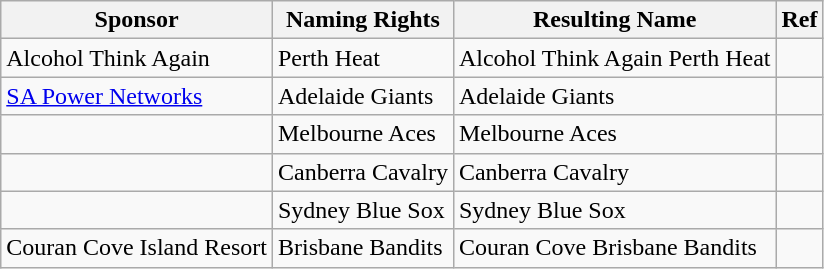<table class="wikitable">
<tr>
<th>Sponsor</th>
<th>Naming Rights</th>
<th>Resulting Name</th>
<th>Ref</th>
</tr>
<tr>
<td>Alcohol Think Again</td>
<td>Perth Heat</td>
<td>Alcohol Think Again Perth Heat</td>
<td></td>
</tr>
<tr>
<td><a href='#'>SA Power Networks</a></td>
<td>Adelaide Giants</td>
<td>Adelaide Giants</td>
<td></td>
</tr>
<tr>
<td></td>
<td>Melbourne Aces</td>
<td>Melbourne Aces</td>
<td></td>
</tr>
<tr>
<td></td>
<td>Canberra Cavalry</td>
<td>Canberra Cavalry</td>
<td></td>
</tr>
<tr>
<td></td>
<td>Sydney Blue Sox</td>
<td>Sydney Blue Sox</td>
<td></td>
</tr>
<tr>
<td>Couran Cove Island Resort</td>
<td>Brisbane Bandits</td>
<td>Couran Cove Brisbane Bandits</td>
<td></td>
</tr>
</table>
